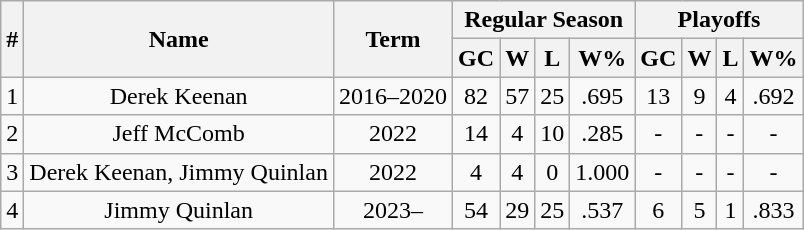<table class="wikitable">
<tr>
<th rowspan="2">#</th>
<th rowspan="2">Name</th>
<th rowspan="2">Term</th>
<th colspan="4">Regular Season</th>
<th colspan="4">Playoffs</th>
</tr>
<tr>
<th>GC</th>
<th>W</th>
<th>L</th>
<th>W%</th>
<th>GC</th>
<th>W</th>
<th>L</th>
<th>W%</th>
</tr>
<tr>
<td align=center>1</td>
<td align=center>Derek Keenan</td>
<td align=center>2016–2020</td>
<td align="center">82</td>
<td align=center>57</td>
<td align=center>25</td>
<td align=center>.695</td>
<td align=center>13</td>
<td align=center>9</td>
<td align=center>4</td>
<td align=center>.692</td>
</tr>
<tr align=center>
<td>2</td>
<td>Jeff McComb</td>
<td>2022</td>
<td>14</td>
<td>4</td>
<td>10</td>
<td>.285</td>
<td>-</td>
<td>-</td>
<td>-</td>
<td>-</td>
</tr>
<tr align=center>
<td>3</td>
<td>Derek Keenan, Jimmy Quinlan</td>
<td>2022</td>
<td>4</td>
<td>4</td>
<td>0</td>
<td>1.000</td>
<td>-</td>
<td>-</td>
<td>-</td>
<td>-</td>
</tr>
<tr align=center>
<td>4</td>
<td>Jimmy Quinlan</td>
<td>2023–</td>
<td>54</td>
<td>29</td>
<td>25</td>
<td>.537</td>
<td>6</td>
<td>5</td>
<td>1</td>
<td>.833</td>
</tr>
</table>
